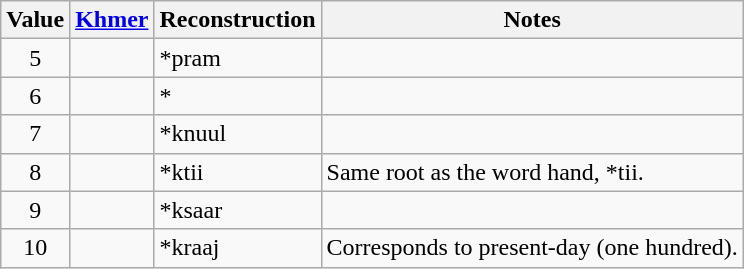<table class="wikitable">
<tr>
<th>Value</th>
<th><a href='#'>Khmer</a></th>
<th>Reconstruction</th>
<th>Notes</th>
</tr>
<tr>
<td align=center>5</td>
<td></td>
<td>*pram</td>
<td></td>
</tr>
<tr>
<td align=center>6</td>
<td></td>
<td>*</td>
<td></td>
</tr>
<tr>
<td align=center>7</td>
<td></td>
<td>*knuul</td>
<td></td>
</tr>
<tr>
<td align=center>8</td>
<td></td>
<td>*ktii</td>
<td>Same root as the word hand, *tii.</td>
</tr>
<tr>
<td align=center>9</td>
<td></td>
<td>*ksaar</td>
<td></td>
</tr>
<tr>
<td align=center>10</td>
<td></td>
<td>*kraaj</td>
<td>Corresponds to present-day  (one hundred).</td>
</tr>
</table>
